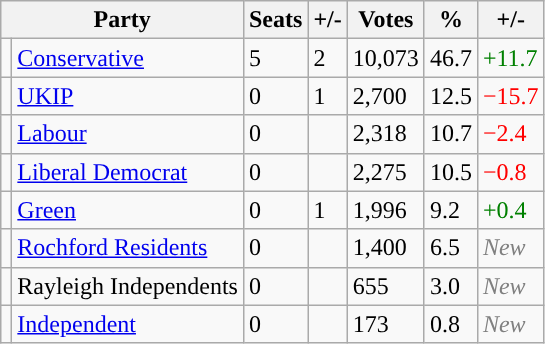<table class="wikitable sortable">
<tr>
<th colspan="2">Party</th>
<th>Seats</th>
<th>+/-</th>
<th>Votes</th>
<th>%</th>
<th>+/-</th>
</tr>
<tr>
<td style="background-color: "></td>
<td><a href='#'>Conservative</a></td>
<td>5</td>
<td>2</td>
<td>10,073</td>
<td>46.7</td>
<td style="color:green">+11.7</td>
</tr>
<tr>
<td style="background-color: "></td>
<td><a href='#'>UKIP</a></td>
<td>0</td>
<td>1</td>
<td>2,700</td>
<td>12.5</td>
<td style="color:red">−15.7</td>
</tr>
<tr>
<td style="background-color: "></td>
<td><a href='#'>Labour</a></td>
<td>0</td>
<td></td>
<td>2,318</td>
<td>10.7</td>
<td style="color:red">−2.4</td>
</tr>
<tr>
<td style="background-color: "></td>
<td><a href='#'>Liberal Democrat</a></td>
<td>0</td>
<td></td>
<td>2,275</td>
<td>10.5</td>
<td style="color:red">−0.8</td>
</tr>
<tr>
<td style="background-color: "></td>
<td><a href='#'>Green</a></td>
<td>0</td>
<td>1</td>
<td>1,996</td>
<td>9.2</td>
<td style="color:green">+0.4</td>
</tr>
<tr>
<td style="background-color: "></td>
<td><a href='#'>Rochford Residents</a></td>
<td>0</td>
<td></td>
<td>1,400</td>
<td>6.5</td>
<td style="color:grey"><em>New</em></td>
</tr>
<tr>
<td style="background-color: "></td>
<td>Rayleigh Independents</td>
<td>0</td>
<td></td>
<td>655</td>
<td>3.0</td>
<td style="color:grey"><em>New</em></td>
</tr>
<tr>
<td style="background-color: "></td>
<td><a href='#'>Independent</a></td>
<td>0</td>
<td></td>
<td>173</td>
<td>0.8</td>
<td style="color:grey"><em>New</em></td>
</tr>
</table>
